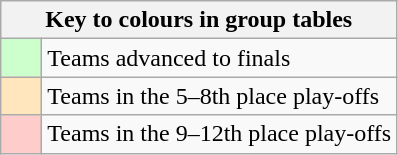<table class="wikitable" style="text-align: center;">
<tr>
<th colspan=2>Key to colours in group tables</th>
</tr>
<tr>
<td style="background:#ccffcc; width:20px;"></td>
<td align=left>Teams advanced to finals</td>
</tr>
<tr>
<td style="background:#ffe6bd; width:20px;"></td>
<td align=left>Teams in the 5–8th place play-offs</td>
</tr>
<tr>
<td style="background:#fcc; width:20px;"></td>
<td align=left>Teams in the 9–12th place play-offs</td>
</tr>
</table>
